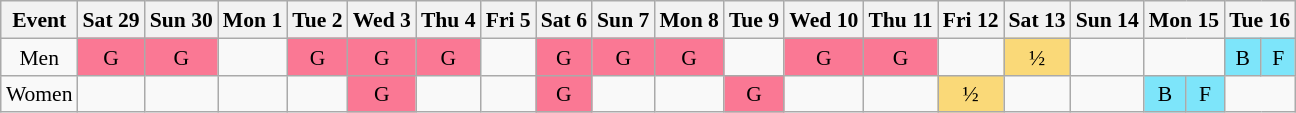<table class="wikitable" style="margin:0.5em auto; font-size:90%; line-height:1.25em; text-align:center">
<tr>
<th>Event</th>
<th>Sat 29</th>
<th>Sun 30</th>
<th>Mon 1</th>
<th>Tue 2</th>
<th>Wed 3</th>
<th>Thu 4</th>
<th>Fri 5</th>
<th>Sat 6</th>
<th>Sun 7</th>
<th>Mon 8</th>
<th>Tue 9</th>
<th>Wed 10</th>
<th>Thu 11</th>
<th>Fri 12</th>
<th>Sat 13</th>
<th>Sun 14</th>
<th colspan=2>Mon 15</th>
<th colspan=2>Tue 16</th>
</tr>
<tr>
<td>Men</td>
<td bgcolor="#FA7894">G</td>
<td bgcolor="#FA7894">G</td>
<td></td>
<td bgcolor="#FA7894">G</td>
<td bgcolor="#FA7894">G</td>
<td bgcolor="#FA7894">G</td>
<td></td>
<td bgcolor="#FA7894">G</td>
<td bgcolor="#FA7894">G</td>
<td bgcolor="#FA7894">G</td>
<td></td>
<td bgcolor="#FA7894">G</td>
<td bgcolor="#FA7894">G</td>
<td></td>
<td bgcolor="#FAD978">½</td>
<td></td>
<td colspan=2></td>
<td bgcolor="#7DE5FA">B</td>
<td bgcolor="#7DE5FA">F</td>
</tr>
<tr>
<td>Women</td>
<td></td>
<td></td>
<td></td>
<td></td>
<td bgcolor="#FA7894">G</td>
<td></td>
<td></td>
<td bgcolor="#FA7894">G</td>
<td></td>
<td></td>
<td bgcolor="#FA7894">G</td>
<td></td>
<td></td>
<td bgcolor="#FAD978">½</td>
<td></td>
<td></td>
<td bgcolor="#7DE5FA">B</td>
<td bgcolor="#7DE5FA">F</td>
<td colspan=2></td>
</tr>
</table>
